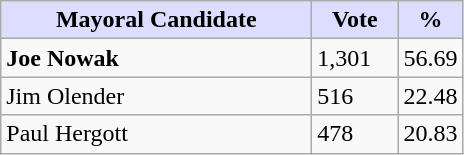<table class="wikitable">
<tr>
<th style="background:#ddf; width:200px;">Mayoral Candidate</th>
<th style="background:#ddf; width:50px;">Vote</th>
<th style="background:#ddf; width:30px;">%</th>
</tr>
<tr>
<td><strong>Joe Nowak</strong></td>
<td>1,301</td>
<td>56.69</td>
</tr>
<tr>
<td>Jim Olender</td>
<td>516</td>
<td>22.48</td>
</tr>
<tr>
<td>Paul Hergott</td>
<td>478</td>
<td>20.83</td>
</tr>
</table>
